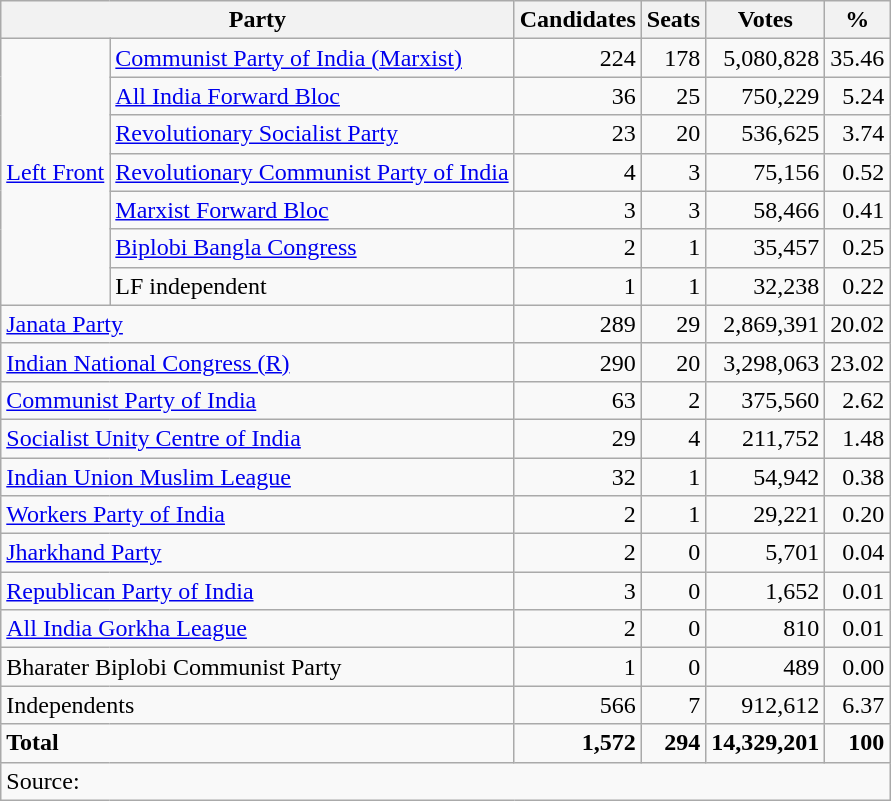<table class=wikitable style=text-align:right>
<tr>
<th colspan=2>Party</th>
<th>Candidates</th>
<th>Seats</th>
<th>Votes</th>
<th>%</th>
</tr>
<tr>
<td rowspan=7 align=left><a href='#'>Left Front</a></td>
<td align=left><a href='#'>Communist Party of India (Marxist)</a></td>
<td>224</td>
<td>178</td>
<td>5,080,828</td>
<td>35.46</td>
</tr>
<tr>
<td align=left><a href='#'>All India Forward Bloc</a></td>
<td>36</td>
<td>25</td>
<td>750,229</td>
<td>5.24</td>
</tr>
<tr>
<td align=left><a href='#'>Revolutionary Socialist Party</a></td>
<td>23</td>
<td>20</td>
<td>536,625</td>
<td>3.74</td>
</tr>
<tr>
<td align=left><a href='#'>Revolutionary Communist Party of India</a></td>
<td>4</td>
<td>3</td>
<td>75,156</td>
<td>0.52</td>
</tr>
<tr>
<td align=left><a href='#'>Marxist Forward Bloc</a></td>
<td>3</td>
<td>3</td>
<td>58,466</td>
<td>0.41</td>
</tr>
<tr>
<td align=left><a href='#'>Biplobi Bangla Congress</a></td>
<td>2</td>
<td>1</td>
<td>35,457</td>
<td>0.25</td>
</tr>
<tr>
<td align=left>LF independent</td>
<td>1</td>
<td>1</td>
<td>32,238</td>
<td>0.22</td>
</tr>
<tr>
<td colspan=2 align=left><a href='#'>Janata Party</a></td>
<td>289</td>
<td>29</td>
<td>2,869,391</td>
<td>20.02</td>
</tr>
<tr>
<td colspan=2 align=left><a href='#'>Indian National Congress (R)</a></td>
<td>290</td>
<td>20</td>
<td>3,298,063</td>
<td>23.02</td>
</tr>
<tr>
<td colspan=2 align=left><a href='#'>Communist Party of India</a></td>
<td>63</td>
<td>2</td>
<td>375,560</td>
<td>2.62</td>
</tr>
<tr>
<td colspan=2 align=left><a href='#'>Socialist Unity Centre of India</a></td>
<td>29</td>
<td>4</td>
<td>211,752</td>
<td>1.48</td>
</tr>
<tr>
<td colspan=2 align=left><a href='#'>Indian Union Muslim League</a></td>
<td>32</td>
<td>1</td>
<td>54,942</td>
<td>0.38</td>
</tr>
<tr>
<td colspan=2 align=left><a href='#'>Workers Party of India</a></td>
<td>2</td>
<td>1</td>
<td>29,221</td>
<td>0.20</td>
</tr>
<tr>
<td colspan=2 align=left><a href='#'>Jharkhand Party</a></td>
<td>2</td>
<td>0</td>
<td>5,701</td>
<td>0.04</td>
</tr>
<tr>
<td colspan=2 align=left><a href='#'>Republican Party of India</a></td>
<td>3</td>
<td>0</td>
<td>1,652</td>
<td>0.01</td>
</tr>
<tr>
<td colspan=2 align=left><a href='#'>All India Gorkha League</a></td>
<td>2</td>
<td>0</td>
<td>810</td>
<td>0.01</td>
</tr>
<tr>
<td colspan=2 align=left>Bharater Biplobi Communist Party</td>
<td>1</td>
<td>0</td>
<td>489</td>
<td>0.00</td>
</tr>
<tr>
<td colspan=2 align=left>Independents</td>
<td>566</td>
<td>7</td>
<td>912,612</td>
<td>6.37</td>
</tr>
<tr>
<td colspan=2 align=left><strong>Total</strong></td>
<td><strong>1,572</strong></td>
<td><strong>294</strong></td>
<td><strong>14,329,201</strong></td>
<td><strong>100</strong></td>
</tr>
<tr>
<td align=left colspan=6>Source: </td>
</tr>
</table>
